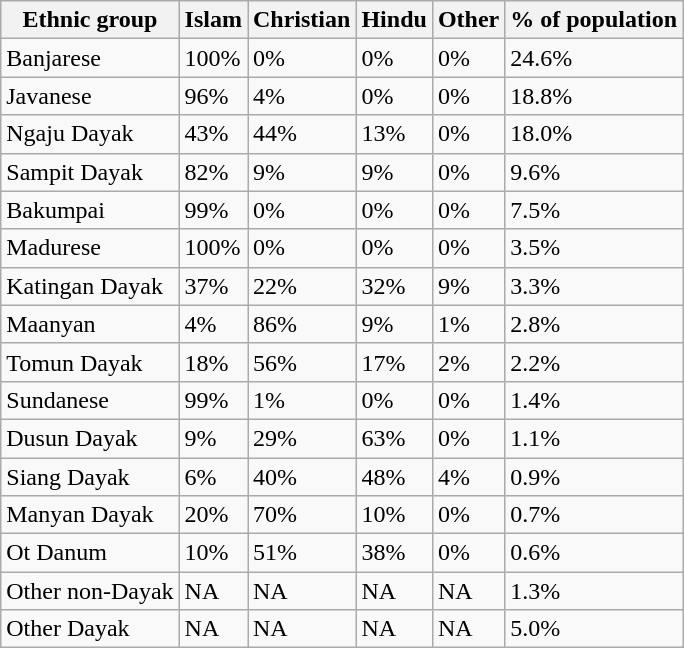<table class="wikitable" style="vertical-align:bottom;">
<tr>
<th>Ethnic group</th>
<th>Islam</th>
<th>Christian</th>
<th>Hindu</th>
<th>Other</th>
<th>% of population</th>
</tr>
<tr>
<td>Banjarese</td>
<td>100%</td>
<td>0%</td>
<td>0%</td>
<td>0%</td>
<td>24.6%</td>
</tr>
<tr>
<td>Javanese</td>
<td>96%</td>
<td>4%</td>
<td>0%</td>
<td>0%</td>
<td>18.8%</td>
</tr>
<tr>
<td>Ngaju Dayak</td>
<td>43%</td>
<td>44%</td>
<td>13%</td>
<td>0%</td>
<td>18.0%</td>
</tr>
<tr>
<td>Sampit Dayak</td>
<td>82%</td>
<td>9%</td>
<td>9%</td>
<td>0%</td>
<td>9.6%</td>
</tr>
<tr>
<td>Bakumpai</td>
<td>99%</td>
<td>0%</td>
<td>0%</td>
<td>0%</td>
<td>7.5%</td>
</tr>
<tr>
<td>Madurese</td>
<td>100%</td>
<td>0%</td>
<td>0%</td>
<td>0%</td>
<td>3.5%</td>
</tr>
<tr>
<td>Katingan Dayak</td>
<td>37%</td>
<td>22%</td>
<td>32%</td>
<td>9%</td>
<td>3.3%</td>
</tr>
<tr>
<td>Maanyan</td>
<td>4%</td>
<td>86%</td>
<td>9%</td>
<td>1%</td>
<td>2.8%</td>
</tr>
<tr>
<td>Tomun Dayak</td>
<td>18%</td>
<td>56%</td>
<td>17%</td>
<td>2%</td>
<td>2.2%</td>
</tr>
<tr>
<td>Sundanese</td>
<td>99%</td>
<td>1%</td>
<td>0%</td>
<td>0%</td>
<td>1.4%</td>
</tr>
<tr>
<td>Dusun Dayak</td>
<td>9%</td>
<td>29%</td>
<td>63%</td>
<td>0%</td>
<td>1.1%</td>
</tr>
<tr>
<td>Siang Dayak</td>
<td>6%</td>
<td>40%</td>
<td>48%</td>
<td>4%</td>
<td>0.9%</td>
</tr>
<tr>
<td>Manyan Dayak</td>
<td>20%</td>
<td>70%</td>
<td>10%</td>
<td>0%</td>
<td>0.7%</td>
</tr>
<tr>
<td>Ot Danum</td>
<td>10%</td>
<td>51%</td>
<td>38%</td>
<td>0%</td>
<td>0.6%</td>
</tr>
<tr>
<td>Other non-Dayak</td>
<td>NA</td>
<td>NA</td>
<td>NA</td>
<td>NA</td>
<td>1.3%</td>
</tr>
<tr>
<td>Other Dayak</td>
<td>NA</td>
<td>NA</td>
<td>NA</td>
<td>NA</td>
<td>5.0%</td>
</tr>
</table>
